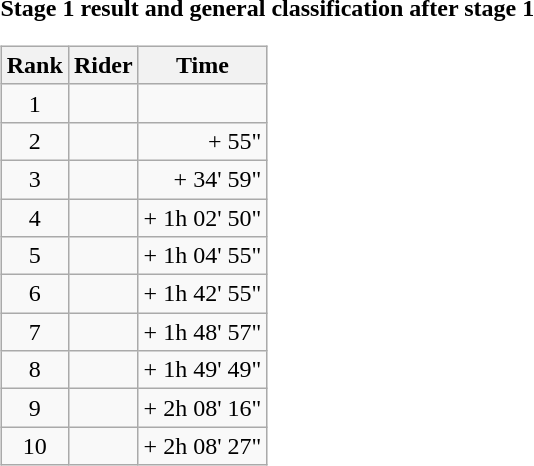<table>
<tr>
<td><strong>Stage 1 result and general classification after stage 1</strong><br><table class="wikitable">
<tr>
<th scope="col">Rank</th>
<th scope="col">Rider</th>
<th scope="col">Time</th>
</tr>
<tr>
<td style="text-align:center;">1</td>
<td></td>
<td style="text-align:right;"></td>
</tr>
<tr>
<td style="text-align:center;">2</td>
<td></td>
<td style="text-align:right;">+ 55"</td>
</tr>
<tr>
<td style="text-align:center;">3</td>
<td></td>
<td style="text-align:right;">+ 34' 59"</td>
</tr>
<tr>
<td style="text-align:center;">4</td>
<td></td>
<td style="text-align:right;">+ 1h 02' 50"</td>
</tr>
<tr>
<td style="text-align:center;">5</td>
<td></td>
<td style="text-align:right;">+ 1h 04' 55"</td>
</tr>
<tr>
<td style="text-align:center;">6</td>
<td></td>
<td style="text-align:right;">+ 1h 42' 55"</td>
</tr>
<tr>
<td style="text-align:center;">7</td>
<td></td>
<td style="text-align:right;">+ 1h 48' 57"</td>
</tr>
<tr>
<td style="text-align:center;">8</td>
<td></td>
<td style="text-align:right;">+ 1h 49' 49"</td>
</tr>
<tr>
<td style="text-align:center;">9</td>
<td></td>
<td style="text-align:right;">+ 2h 08' 16"</td>
</tr>
<tr>
<td style="text-align:center;">10</td>
<td></td>
<td style="text-align:right;">+ 2h 08' 27"</td>
</tr>
</table>
</td>
</tr>
</table>
